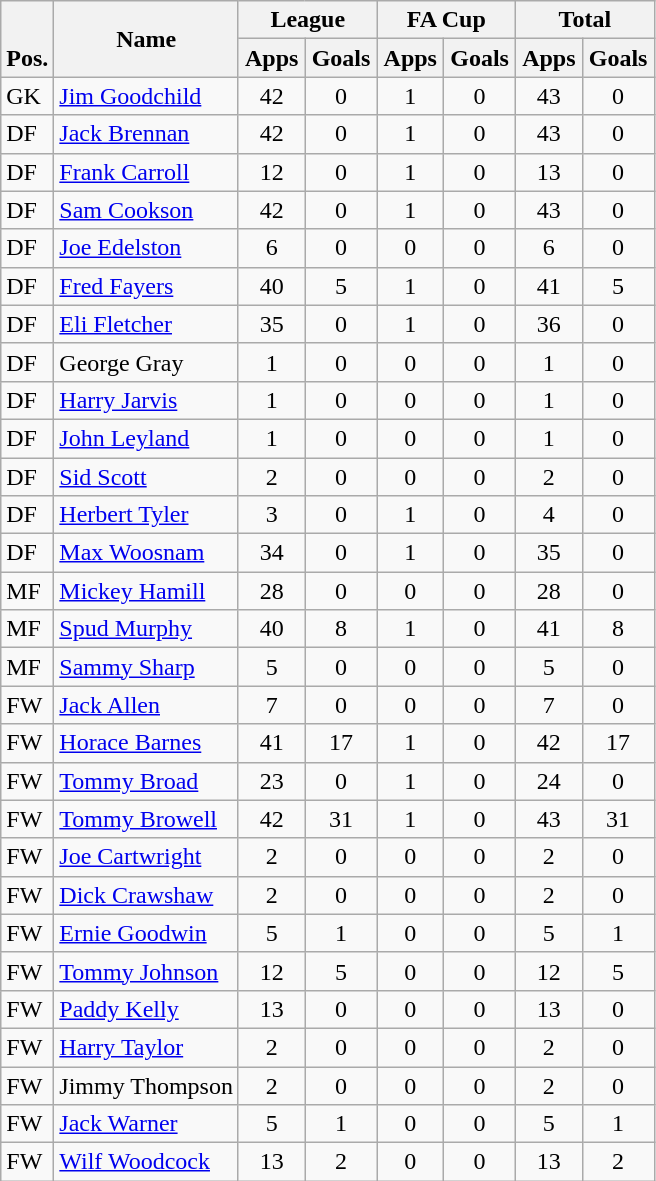<table class="wikitable" style="text-align:center">
<tr>
<th rowspan="2" valign="bottom">Pos.</th>
<th rowspan="2">Name</th>
<th colspan="2" width="85">League</th>
<th colspan="2" width="85">FA Cup</th>
<th colspan="2" width="85">Total</th>
</tr>
<tr>
<th>Apps</th>
<th>Goals</th>
<th>Apps</th>
<th>Goals</th>
<th>Apps</th>
<th>Goals</th>
</tr>
<tr>
<td align="left">GK</td>
<td align="left"> <a href='#'>Jim Goodchild</a></td>
<td>42</td>
<td>0</td>
<td>1</td>
<td>0</td>
<td>43</td>
<td>0</td>
</tr>
<tr>
<td align="left">DF</td>
<td align="left"> <a href='#'>Jack Brennan</a></td>
<td>42</td>
<td>0</td>
<td>1</td>
<td>0</td>
<td>43</td>
<td>0</td>
</tr>
<tr>
<td align="left">DF</td>
<td align="left"><a href='#'>Frank Carroll</a></td>
<td>12</td>
<td>0</td>
<td>1</td>
<td>0</td>
<td>13</td>
<td>0</td>
</tr>
<tr>
<td align="left">DF</td>
<td align="left"> <a href='#'>Sam Cookson</a></td>
<td>42</td>
<td>0</td>
<td>1</td>
<td>0</td>
<td>43</td>
<td>0</td>
</tr>
<tr>
<td align="left">DF</td>
<td align="left"><a href='#'>Joe Edelston</a></td>
<td>6</td>
<td>0</td>
<td>0</td>
<td>0</td>
<td>6</td>
<td>0</td>
</tr>
<tr>
<td align="left">DF</td>
<td align="left"> <a href='#'>Fred Fayers</a></td>
<td>40</td>
<td>5</td>
<td>1</td>
<td>0</td>
<td>41</td>
<td>5</td>
</tr>
<tr>
<td align="left">DF</td>
<td align="left"> <a href='#'>Eli Fletcher</a></td>
<td>35</td>
<td>0</td>
<td>1</td>
<td>0</td>
<td>36</td>
<td>0</td>
</tr>
<tr>
<td align="left">DF</td>
<td align="left">George Gray</td>
<td>1</td>
<td>0</td>
<td>0</td>
<td>0</td>
<td>1</td>
<td>0</td>
</tr>
<tr>
<td align="left">DF</td>
<td align="left"><a href='#'>Harry Jarvis</a></td>
<td>1</td>
<td>0</td>
<td>0</td>
<td>0</td>
<td>1</td>
<td>0</td>
</tr>
<tr>
<td align="left">DF</td>
<td align="left"><a href='#'>John Leyland</a></td>
<td>1</td>
<td>0</td>
<td>0</td>
<td>0</td>
<td>1</td>
<td>0</td>
</tr>
<tr>
<td align="left">DF</td>
<td align="left"><a href='#'>Sid Scott</a></td>
<td>2</td>
<td>0</td>
<td>0</td>
<td>0</td>
<td>2</td>
<td>0</td>
</tr>
<tr>
<td align="left">DF</td>
<td align="left"><a href='#'>Herbert Tyler</a></td>
<td>3</td>
<td>0</td>
<td>1</td>
<td>0</td>
<td>4</td>
<td>0</td>
</tr>
<tr>
<td align="left">DF</td>
<td align="left"> <a href='#'>Max Woosnam</a></td>
<td>34</td>
<td>0</td>
<td>1</td>
<td>0</td>
<td>35</td>
<td>0</td>
</tr>
<tr>
<td align="left">MF</td>
<td align="left"> <a href='#'>Mickey Hamill</a></td>
<td>28</td>
<td>0</td>
<td>0</td>
<td>0</td>
<td>28</td>
<td>0</td>
</tr>
<tr>
<td align="left">MF</td>
<td align="left"> <a href='#'>Spud Murphy</a></td>
<td>40</td>
<td>8</td>
<td>1</td>
<td>0</td>
<td>41</td>
<td>8</td>
</tr>
<tr>
<td align="left">MF</td>
<td align="left"> <a href='#'>Sammy Sharp</a></td>
<td>5</td>
<td>0</td>
<td>0</td>
<td>0</td>
<td>5</td>
<td>0</td>
</tr>
<tr>
<td align="left">FW</td>
<td align="left"> <a href='#'>Jack Allen</a></td>
<td>7</td>
<td>0</td>
<td>0</td>
<td>0</td>
<td>7</td>
<td>0</td>
</tr>
<tr>
<td align="left">FW</td>
<td align="left"> <a href='#'>Horace Barnes</a></td>
<td>41</td>
<td>17</td>
<td>1</td>
<td>0</td>
<td>42</td>
<td>17</td>
</tr>
<tr>
<td align="left">FW</td>
<td align="left"> <a href='#'>Tommy Broad</a></td>
<td>23</td>
<td>0</td>
<td>1</td>
<td>0</td>
<td>24</td>
<td>0</td>
</tr>
<tr>
<td align="left">FW</td>
<td align="left"> <a href='#'>Tommy Browell</a></td>
<td>42</td>
<td>31</td>
<td>1</td>
<td>0</td>
<td>43</td>
<td>31</td>
</tr>
<tr>
<td align="left">FW</td>
<td align="left"><a href='#'>Joe Cartwright</a></td>
<td>2</td>
<td>0</td>
<td>0</td>
<td>0</td>
<td>2</td>
<td>0</td>
</tr>
<tr>
<td align="left">FW</td>
<td align="left"> <a href='#'>Dick Crawshaw</a></td>
<td>2</td>
<td>0</td>
<td>0</td>
<td>0</td>
<td>2</td>
<td>0</td>
</tr>
<tr>
<td align="left">FW</td>
<td align="left"><a href='#'>Ernie Goodwin</a></td>
<td>5</td>
<td>1</td>
<td>0</td>
<td>0</td>
<td>5</td>
<td>1</td>
</tr>
<tr>
<td align="left">FW</td>
<td align="left"> <a href='#'>Tommy Johnson</a></td>
<td>12</td>
<td>5</td>
<td>0</td>
<td>0</td>
<td>12</td>
<td>5</td>
</tr>
<tr>
<td align="left">FW</td>
<td align="left"> <a href='#'>Paddy Kelly</a></td>
<td>13</td>
<td>0</td>
<td>0</td>
<td>0</td>
<td>13</td>
<td>0</td>
</tr>
<tr>
<td align="left">FW</td>
<td align="left"> <a href='#'>Harry Taylor</a></td>
<td>2</td>
<td>0</td>
<td>0</td>
<td>0</td>
<td>2</td>
<td>0</td>
</tr>
<tr>
<td align="left">FW</td>
<td align="left">Jimmy Thompson</td>
<td>2</td>
<td>0</td>
<td>0</td>
<td>0</td>
<td>2</td>
<td>0</td>
</tr>
<tr>
<td align="left">FW</td>
<td align="left"> <a href='#'>Jack Warner</a></td>
<td>5</td>
<td>1</td>
<td>0</td>
<td>0</td>
<td>5</td>
<td>1</td>
</tr>
<tr>
<td align="left">FW</td>
<td align="left"> <a href='#'>Wilf Woodcock</a></td>
<td>13</td>
<td>2</td>
<td>0</td>
<td>0</td>
<td>13</td>
<td>2</td>
</tr>
</table>
